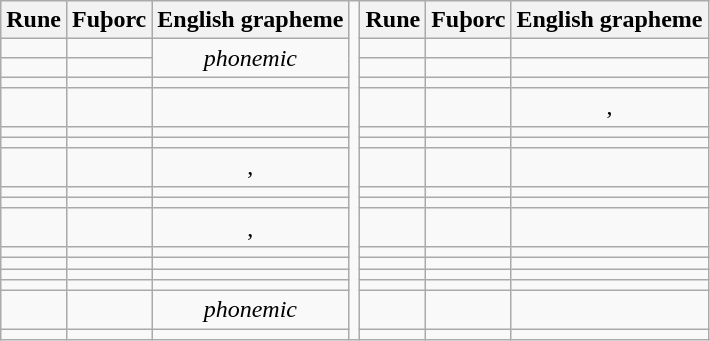<table class="wikitable">
<tr align="center">
<th>Rune</th>
<th>Fuþorc</th>
<th>English grapheme</th>
<td rowspan="17"></td>
<th>Rune</th>
<th>Fuþorc</th>
<th>English grapheme</th>
</tr>
<tr align="center">
<td></td>
<td></td>
<td rowspan=2><em>phonemic</em></td>
<td></td>
<td></td>
<td></td>
</tr>
<tr align="center">
<td></td>
<td></td>
<td></td>
<td></td>
<td></td>
</tr>
<tr align="center">
<td></td>
<td></td>
<td></td>
<td></td>
<td></td>
<td></td>
</tr>
<tr align="center">
<td></td>
<td></td>
<td></td>
<td></td>
<td></td>
<td>, </td>
</tr>
<tr align="center">
<td></td>
<td></td>
<td></td>
<td></td>
<td></td>
<td></td>
</tr>
<tr align="center">
<td></td>
<td></td>
<td></td>
<td></td>
<td></td>
<td></td>
</tr>
<tr align="center">
<td></td>
<td></td>
<td>, </td>
<td></td>
<td></td>
<td></td>
</tr>
<tr align="center">
<td></td>
<td></td>
<td></td>
<td></td>
<td></td>
<td></td>
</tr>
<tr align="center">
<td></td>
<td></td>
<td></td>
<td></td>
<td></td>
<td></td>
</tr>
<tr align="center">
<td></td>
<td></td>
<td>, </td>
<td></td>
<td></td>
<td></td>
</tr>
<tr align="center">
<td></td>
<td> </td>
<td></td>
<td></td>
<td></td>
<td></td>
</tr>
<tr align="center">
<td></td>
<td></td>
<td></td>
<td></td>
<td></td>
<td></td>
</tr>
<tr align="center">
<td></td>
<td></td>
<td></td>
<td></td>
<td></td>
<td></td>
</tr>
<tr align="center">
<td></td>
<td></td>
<td></td>
<td></td>
<td></td>
<td></td>
</tr>
<tr align="center">
<td></td>
<td></td>
<td><em>phonemic</em></td>
<td></td>
<td> </td>
<td></td>
</tr>
<tr align="center">
<td></td>
<td></td>
<td></td>
<td></td>
<td> </td>
<td></td>
</tr>
</table>
